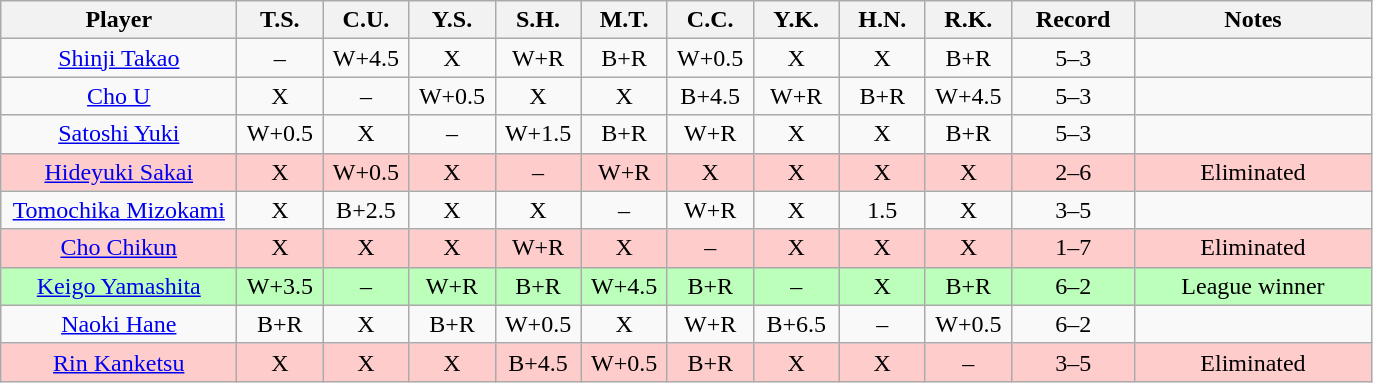<table class="wikitable" style="text-align: center;">
<tr>
<th width=150>Player</th>
<th width=50>T.S.</th>
<th width=50>C.U.</th>
<th width=50>Y.S.</th>
<th width=50>S.H.</th>
<th width=50>M.T.</th>
<th width=50>C.C.</th>
<th width=50>Y.K.</th>
<th width=50>H.N.</th>
<th width=50>R.K.</th>
<th width=75>Record</th>
<th width=150>Notes</th>
</tr>
<tr>
<td><a href='#'>Shinji Takao</a></td>
<td>–</td>
<td>W+4.5</td>
<td>X</td>
<td>W+R</td>
<td>B+R</td>
<td>W+0.5</td>
<td>X</td>
<td>X</td>
<td>B+R</td>
<td>5–3</td>
<td></td>
</tr>
<tr>
<td><a href='#'>Cho U</a></td>
<td>X</td>
<td>–</td>
<td>W+0.5</td>
<td>X</td>
<td>X</td>
<td>B+4.5</td>
<td>W+R</td>
<td>B+R</td>
<td>W+4.5</td>
<td>5–3</td>
<td></td>
</tr>
<tr>
<td><a href='#'>Satoshi Yuki</a></td>
<td>W+0.5</td>
<td>X</td>
<td>–</td>
<td>W+1.5</td>
<td>B+R</td>
<td>W+R</td>
<td>X</td>
<td>X</td>
<td>B+R</td>
<td>5–3</td>
<td></td>
</tr>
<tr bgcolor=#FFCCCC>
<td><a href='#'>Hideyuki Sakai</a></td>
<td>X</td>
<td>W+0.5</td>
<td>X</td>
<td>–</td>
<td>W+R</td>
<td>X</td>
<td>X</td>
<td>X</td>
<td>X</td>
<td>2–6</td>
<td>Eliminated</td>
</tr>
<tr>
<td><a href='#'>Tomochika Mizokami</a></td>
<td>X</td>
<td>B+2.5</td>
<td>X</td>
<td>X</td>
<td>–</td>
<td>W+R</td>
<td>X</td>
<td>1.5</td>
<td>X</td>
<td>3–5</td>
<td></td>
</tr>
<tr bgcolor=#FFCCCC>
<td><a href='#'>Cho Chikun</a></td>
<td>X</td>
<td>X</td>
<td>X</td>
<td>W+R</td>
<td>X</td>
<td>–</td>
<td>X</td>
<td>X</td>
<td>X</td>
<td>1–7</td>
<td>Eliminated</td>
</tr>
<tr bgcolor=#bbffbb>
<td><a href='#'>Keigo Yamashita</a></td>
<td>W+3.5</td>
<td>–</td>
<td>W+R</td>
<td>B+R</td>
<td>W+4.5</td>
<td>B+R</td>
<td>–</td>
<td>X</td>
<td>B+R</td>
<td>6–2</td>
<td>League winner</td>
</tr>
<tr>
<td><a href='#'>Naoki Hane</a></td>
<td>B+R</td>
<td>X</td>
<td>B+R</td>
<td>W+0.5</td>
<td>X</td>
<td>W+R</td>
<td>B+6.5</td>
<td>–</td>
<td>W+0.5</td>
<td>6–2</td>
<td></td>
</tr>
<tr bgcolor=#FFCCCC>
<td><a href='#'>Rin Kanketsu</a></td>
<td>X</td>
<td>X</td>
<td>X</td>
<td>B+4.5</td>
<td>W+0.5</td>
<td>B+R</td>
<td>X</td>
<td>X</td>
<td>–</td>
<td>3–5</td>
<td>Eliminated</td>
</tr>
</table>
